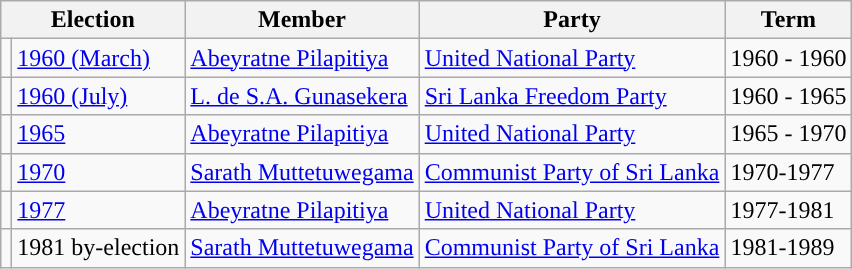<table class="wikitable">
<tr>
<th colspan="2">Election</th>
<th>Member</th>
<th>Party</th>
<th>Term</th>
</tr>
<tr>
<td style="background-color: "></td>
<td><a href='#'>1960 (March)</a></td>
<td><a href='#'>Abeyratne Pilapitiya</a></td>
<td><a href='#'>United National Party</a></td>
<td>1960 - 1960</td>
</tr>
<tr>
<td style="background-color: "></td>
<td><a href='#'>1960 (July)</a></td>
<td><a href='#'>L. de S.A. Gunasekera</a></td>
<td><a href='#'>Sri Lanka Freedom Party</a></td>
<td>1960 - 1965</td>
</tr>
<tr>
<td style="background-color: "></td>
<td><a href='#'>1965</a></td>
<td><a href='#'>Abeyratne Pilapitiya</a></td>
<td><a href='#'>United National Party</a></td>
<td>1965 - 1970</td>
</tr>
<tr>
<td style="background-color: "></td>
<td><a href='#'>1970</a></td>
<td><a href='#'>Sarath Muttetuwegama</a></td>
<td><a href='#'>Communist Party of Sri Lanka</a></td>
<td>1970-1977</td>
</tr>
<tr>
<td style="background-color: "></td>
<td><a href='#'>1977</a></td>
<td><a href='#'>Abeyratne Pilapitiya</a></td>
<td><a href='#'>United National Party</a></td>
<td>1977-1981</td>
</tr>
<tr>
<td style="background-color: "></td>
<td>1981 by-election</td>
<td><a href='#'>Sarath Muttetuwegama</a></td>
<td><a href='#'>Communist Party of Sri Lanka</a></td>
<td>1981-1989</td>
</tr>
</table>
